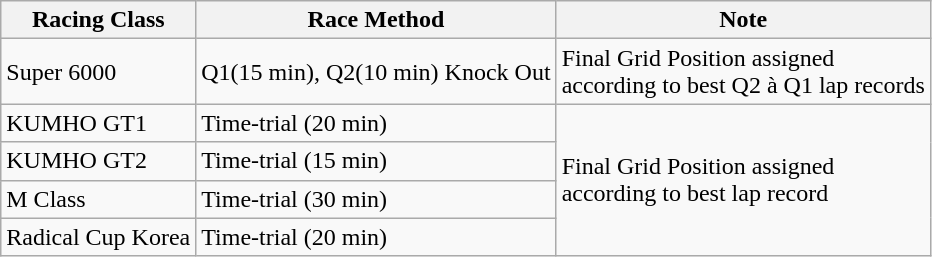<table class="wikitable">
<tr>
<th><strong>Racing  Class</strong></th>
<th><strong>Race  Method</strong></th>
<th><strong>Note</strong></th>
</tr>
<tr>
<td>Super  6000</td>
<td>Q1(15  min), Q2(10 min) Knock Out</td>
<td>Final  Grid Position assigned<br>according to best Q2 à Q1 lap records</td>
</tr>
<tr>
<td>KUMHO  GT1</td>
<td>Time-trial  (20 min)</td>
<td rowspan="4">Final  Grid Position assigned<br>according to best lap record</td>
</tr>
<tr>
<td>KUMHO  GT2</td>
<td>Time-trial  (15 min)</td>
</tr>
<tr>
<td>M  Class</td>
<td>Time-trial  (30 min)</td>
</tr>
<tr>
<td>Radical  Cup Korea</td>
<td>Time-trial  (20 min)</td>
</tr>
</table>
